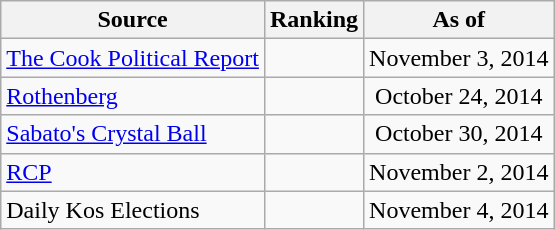<table class="wikitable" style="text-align:center">
<tr>
<th>Source</th>
<th>Ranking</th>
<th>As of</th>
</tr>
<tr>
<td align=left><a href='#'>The Cook Political Report</a></td>
<td></td>
<td>November 3, 2014</td>
</tr>
<tr>
<td align=left><a href='#'>Rothenberg</a></td>
<td></td>
<td>October 24, 2014</td>
</tr>
<tr>
<td align=left><a href='#'>Sabato's Crystal Ball</a></td>
<td></td>
<td>October 30, 2014</td>
</tr>
<tr>
<td align="left"><a href='#'>RCP</a></td>
<td></td>
<td>November 2, 2014</td>
</tr>
<tr>
<td align=left>Daily Kos Elections</td>
<td></td>
<td>November 4, 2014</td>
</tr>
</table>
